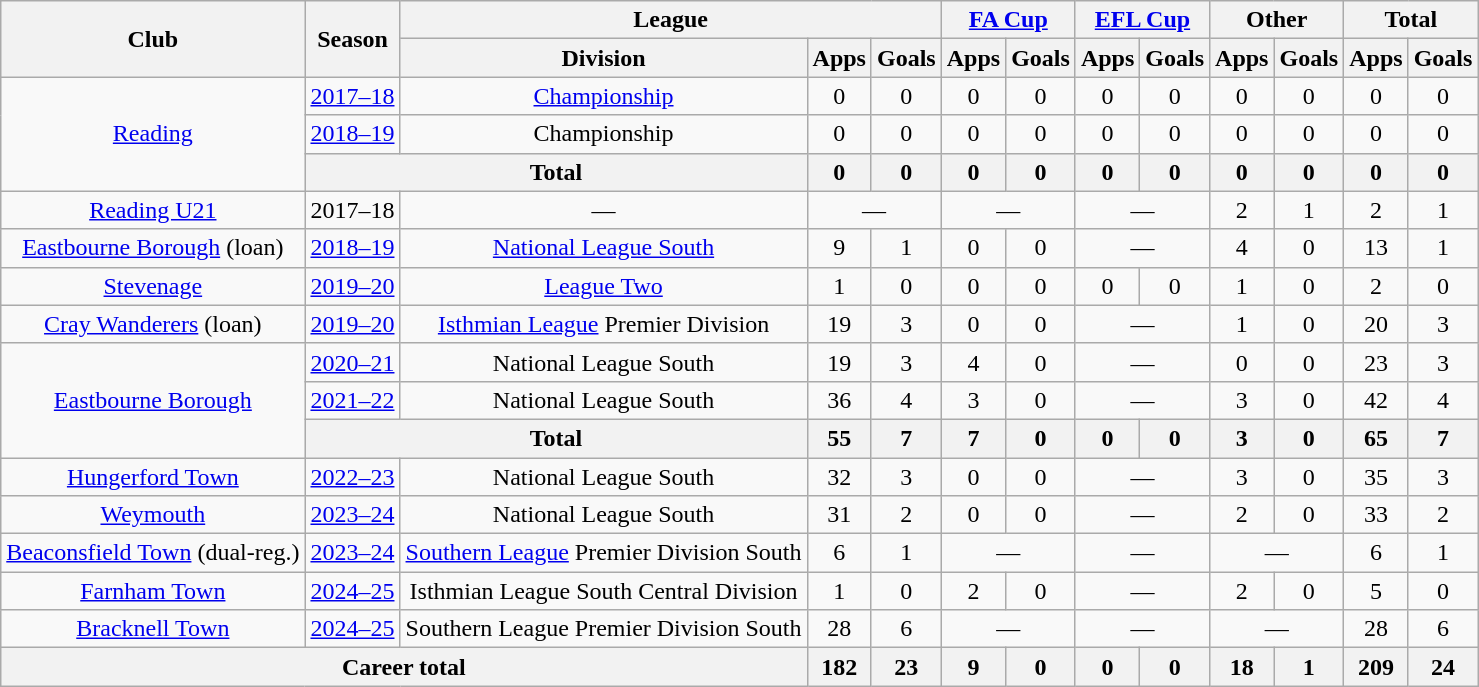<table class="wikitable" style="text-align:center">
<tr>
<th rowspan="2">Club</th>
<th rowspan="2">Season</th>
<th colspan="3">League</th>
<th colspan="2"><a href='#'>FA Cup</a></th>
<th colspan="2"><a href='#'>EFL Cup</a></th>
<th colspan="2">Other</th>
<th colspan="2">Total</th>
</tr>
<tr>
<th>Division</th>
<th>Apps</th>
<th>Goals</th>
<th>Apps</th>
<th>Goals</th>
<th>Apps</th>
<th>Goals</th>
<th>Apps</th>
<th>Goals</th>
<th>Apps</th>
<th>Goals</th>
</tr>
<tr>
<td rowspan="3"><a href='#'>Reading</a></td>
<td><a href='#'>2017–18</a></td>
<td><a href='#'>Championship</a></td>
<td>0</td>
<td>0</td>
<td>0</td>
<td>0</td>
<td>0</td>
<td>0</td>
<td>0</td>
<td>0</td>
<td>0</td>
<td>0</td>
</tr>
<tr>
<td><a href='#'>2018–19</a></td>
<td>Championship</td>
<td>0</td>
<td>0</td>
<td>0</td>
<td>0</td>
<td>0</td>
<td>0</td>
<td>0</td>
<td>0</td>
<td>0</td>
<td>0</td>
</tr>
<tr>
<th colspan="2">Total</th>
<th>0</th>
<th>0</th>
<th>0</th>
<th>0</th>
<th>0</th>
<th>0</th>
<th>0</th>
<th>0</th>
<th>0</th>
<th>0</th>
</tr>
<tr>
<td><a href='#'>Reading U21</a></td>
<td>2017–18</td>
<td>—</td>
<td colspan="2">—</td>
<td colspan="2">—</td>
<td colspan="2">—</td>
<td>2</td>
<td>1</td>
<td>2</td>
<td>1</td>
</tr>
<tr>
<td rowspan="1"><a href='#'>Eastbourne Borough</a> (loan)</td>
<td><a href='#'>2018–19</a></td>
<td><a href='#'>National League South</a></td>
<td>9</td>
<td>1</td>
<td>0</td>
<td>0</td>
<td colspan="2">—</td>
<td>4</td>
<td>0</td>
<td>13</td>
<td>1</td>
</tr>
<tr>
<td rowspan="1"><a href='#'>Stevenage</a></td>
<td><a href='#'>2019–20</a></td>
<td><a href='#'>League Two</a></td>
<td>1</td>
<td>0</td>
<td>0</td>
<td>0</td>
<td>0</td>
<td>0</td>
<td>1</td>
<td>0</td>
<td>2</td>
<td>0</td>
</tr>
<tr>
<td><a href='#'>Cray Wanderers</a> (loan)</td>
<td><a href='#'>2019–20</a></td>
<td><a href='#'>Isthmian League</a> Premier Division</td>
<td>19</td>
<td>3</td>
<td>0</td>
<td>0</td>
<td colspan="2">—</td>
<td>1</td>
<td>0</td>
<td>20</td>
<td>3</td>
</tr>
<tr>
<td rowspan="3"><a href='#'>Eastbourne Borough</a></td>
<td><a href='#'>2020–21</a></td>
<td>National League South</td>
<td>19</td>
<td>3</td>
<td>4</td>
<td>0</td>
<td colspan="2">—</td>
<td>0</td>
<td>0</td>
<td>23</td>
<td>3</td>
</tr>
<tr>
<td><a href='#'>2021–22</a></td>
<td>National League South</td>
<td>36</td>
<td>4</td>
<td>3</td>
<td>0</td>
<td colspan="2">—</td>
<td>3</td>
<td>0</td>
<td>42</td>
<td>4</td>
</tr>
<tr>
<th colspan="2">Total</th>
<th>55</th>
<th>7</th>
<th>7</th>
<th>0</th>
<th>0</th>
<th>0</th>
<th>3</th>
<th>0</th>
<th>65</th>
<th>7</th>
</tr>
<tr>
<td><a href='#'>Hungerford Town</a></td>
<td><a href='#'>2022–23</a></td>
<td>National League South</td>
<td>32</td>
<td>3</td>
<td>0</td>
<td>0</td>
<td colspan="2">—</td>
<td>3</td>
<td>0</td>
<td>35</td>
<td>3</td>
</tr>
<tr>
<td><a href='#'>Weymouth</a></td>
<td><a href='#'>2023–24</a></td>
<td>National League South</td>
<td>31</td>
<td>2</td>
<td>0</td>
<td>0</td>
<td colspan="2">—</td>
<td>2</td>
<td>0</td>
<td>33</td>
<td>2</td>
</tr>
<tr>
<td><a href='#'>Beaconsfield Town</a> (dual-reg.)</td>
<td><a href='#'>2023–24</a></td>
<td><a href='#'>Southern League</a> Premier Division South</td>
<td>6</td>
<td>1</td>
<td colspan="2">—</td>
<td colspan="2">—</td>
<td colspan="2">—</td>
<td>6</td>
<td>1</td>
</tr>
<tr>
<td><a href='#'>Farnham Town</a></td>
<td><a href='#'>2024–25</a></td>
<td>Isthmian League South Central Division</td>
<td>1</td>
<td>0</td>
<td>2</td>
<td>0</td>
<td colspan="2">—</td>
<td>2</td>
<td>0</td>
<td>5</td>
<td>0</td>
</tr>
<tr>
<td><a href='#'>Bracknell Town</a></td>
<td><a href='#'>2024–25</a></td>
<td>Southern League Premier Division South</td>
<td>28</td>
<td>6</td>
<td colspan="2">—</td>
<td colspan="2">—</td>
<td colspan="2">—</td>
<td>28</td>
<td>6</td>
</tr>
<tr>
<th colspan=3>Career total</th>
<th>182</th>
<th>23</th>
<th>9</th>
<th>0</th>
<th>0</th>
<th>0</th>
<th>18</th>
<th>1</th>
<th>209</th>
<th>24</th>
</tr>
</table>
